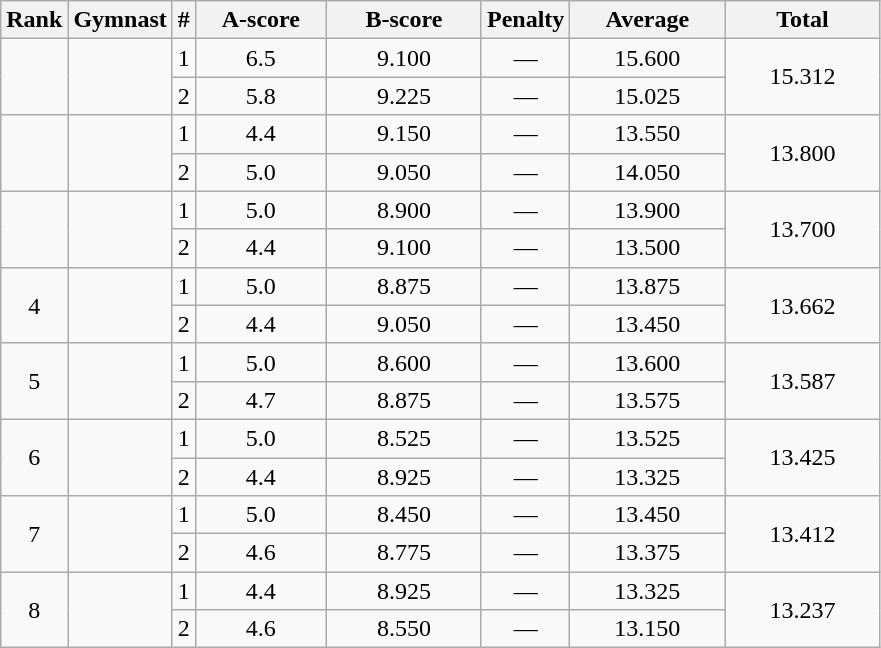<table class="wikitable" style="text-align:center">
<tr>
<th>Rank</th>
<th>Gymnast</th>
<th>#</th>
<th style="width:5em">A-score</th>
<th style="width:6em">B-score</th>
<th style="width:3em">Penalty</th>
<th style="width:6em">Average</th>
<th style="width:6em">Total</th>
</tr>
<tr>
<td rowspan=2></td>
<td rowspan=2 align=left></td>
<td>1</td>
<td>6.5</td>
<td>9.100</td>
<td>—</td>
<td>15.600</td>
<td rowspan=2>15.312</td>
</tr>
<tr>
<td>2</td>
<td>5.8</td>
<td>9.225</td>
<td>—</td>
<td>15.025</td>
</tr>
<tr>
<td rowspan=2></td>
<td rowspan=2 align=left></td>
<td>1</td>
<td>4.4</td>
<td>9.150</td>
<td>—</td>
<td>13.550</td>
<td rowspan=2>13.800</td>
</tr>
<tr>
<td>2</td>
<td>5.0</td>
<td>9.050</td>
<td>—</td>
<td>14.050</td>
</tr>
<tr>
<td rowspan=2></td>
<td rowspan=2 align=left></td>
<td>1</td>
<td>5.0</td>
<td>8.900</td>
<td>—</td>
<td>13.900</td>
<td rowspan=2>13.700</td>
</tr>
<tr>
<td>2</td>
<td>4.4</td>
<td>9.100</td>
<td>—</td>
<td>13.500</td>
</tr>
<tr>
<td rowspan=2>4</td>
<td rowspan=2 align=left></td>
<td>1</td>
<td>5.0</td>
<td>8.875</td>
<td>—</td>
<td>13.875</td>
<td rowspan=2>13.662</td>
</tr>
<tr>
<td>2</td>
<td>4.4</td>
<td>9.050</td>
<td>—</td>
<td>13.450</td>
</tr>
<tr>
<td rowspan=2>5</td>
<td rowspan=2 align=left></td>
<td>1</td>
<td>5.0</td>
<td>8.600</td>
<td>—</td>
<td>13.600</td>
<td rowspan=2>13.587</td>
</tr>
<tr>
<td>2</td>
<td>4.7</td>
<td>8.875</td>
<td>—</td>
<td>13.575</td>
</tr>
<tr>
<td rowspan=2>6</td>
<td rowspan=2 align=left></td>
<td>1</td>
<td>5.0</td>
<td>8.525</td>
<td>—</td>
<td>13.525</td>
<td rowspan=2>13.425</td>
</tr>
<tr>
<td>2</td>
<td>4.4</td>
<td>8.925</td>
<td>—</td>
<td>13.325</td>
</tr>
<tr>
<td rowspan=2>7</td>
<td rowspan=2 align=left></td>
<td>1</td>
<td>5.0</td>
<td>8.450</td>
<td>—</td>
<td>13.450</td>
<td rowspan=2>13.412</td>
</tr>
<tr>
<td>2</td>
<td>4.6</td>
<td>8.775</td>
<td>—</td>
<td>13.375</td>
</tr>
<tr>
<td rowspan=2>8</td>
<td rowspan=2 align=left></td>
<td>1</td>
<td>4.4</td>
<td>8.925</td>
<td>—</td>
<td>13.325</td>
<td rowspan=2>13.237</td>
</tr>
<tr>
<td>2</td>
<td>4.6</td>
<td>8.550</td>
<td>—</td>
<td>13.150</td>
</tr>
</table>
